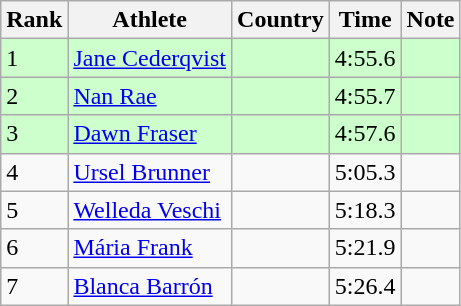<table class="wikitable sortable">
<tr>
<th>Rank</th>
<th>Athlete</th>
<th>Country</th>
<th>Time</th>
<th>Note</th>
</tr>
<tr bgcolor=#CCFFCC>
<td>1</td>
<td><a href='#'>Jane Cederqvist</a></td>
<td></td>
<td>4:55.6</td>
<td></td>
</tr>
<tr bgcolor=#CCFFCC>
<td>2</td>
<td><a href='#'>Nan Rae</a></td>
<td></td>
<td>4:55.7</td>
<td></td>
</tr>
<tr bgcolor=#CCFFCC>
<td>3</td>
<td><a href='#'>Dawn Fraser</a></td>
<td></td>
<td>4:57.6</td>
<td></td>
</tr>
<tr>
<td>4</td>
<td><a href='#'>Ursel Brunner</a></td>
<td></td>
<td>5:05.3</td>
<td></td>
</tr>
<tr>
<td>5</td>
<td><a href='#'>Welleda Veschi</a></td>
<td></td>
<td>5:18.3</td>
<td></td>
</tr>
<tr>
<td>6</td>
<td><a href='#'>Mária Frank</a></td>
<td></td>
<td>5:21.9</td>
<td></td>
</tr>
<tr>
<td>7</td>
<td><a href='#'>Blanca Barrón</a></td>
<td></td>
<td>5:26.4</td>
<td></td>
</tr>
</table>
